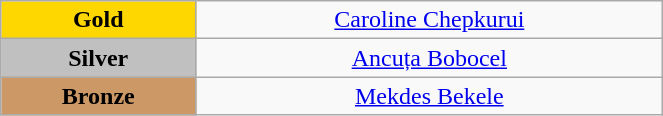<table class="wikitable" style="text-align:center; " width="35%">
<tr>
<td bgcolor="gold"><strong>Gold</strong></td>
<td><a href='#'>Caroline Chepkurui</a><br>  <small><em></em></small></td>
</tr>
<tr>
<td bgcolor="silver"><strong>Silver</strong></td>
<td><a href='#'>Ancuța Bobocel</a><br>  <small><em></em></small></td>
</tr>
<tr>
<td bgcolor="CC9966"><strong>Bronze</strong></td>
<td><a href='#'>Mekdes Bekele</a><br>  <small><em></em></small></td>
</tr>
</table>
